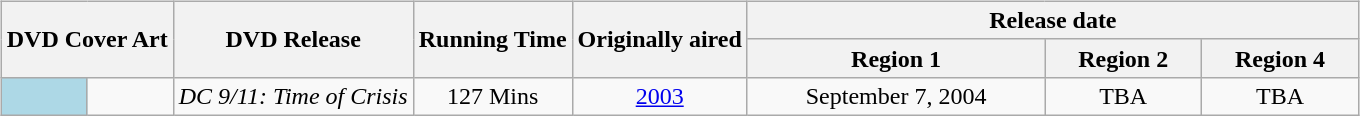<table class="toc" summary="Contents">
<tr>
<th></th>
<td nowrap="1"><br><table class="wikitable">
<tr>
<th colspan="2" rowspan="2">DVD Cover Art</th>
<th rowspan="2">DVD Release</th>
<th rowspan="2">Running Time</th>
<th rowspan="2">Originally aired</th>
<th colspan="3" width="400px">Release date</th>
</tr>
<tr>
<th>Region 1</th>
<th>Region 2</th>
<th>Region 4</th>
</tr>
<tr>
<td style="background:lightblue;" height="10px"></td>
<td align="center"></td>
<td align="center"><em>DC 9/11: Time of Crisis</em></td>
<td align="center">127 Mins</td>
<td align="center"><a href='#'>2003</a></td>
<td align="center">September 7, 2004</td>
<td align="center">TBA</td>
<td align="center">TBA</td>
</tr>
</table>
</td>
</tr>
</table>
